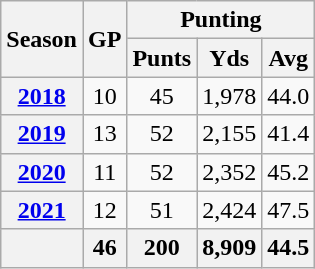<table class="wikitable" style="text-align: center;">
<tr>
<th rowspan="2">Season</th>
<th rowspan="2">GP</th>
<th colspan="3">Punting</th>
</tr>
<tr>
<th>Punts</th>
<th>Yds</th>
<th>Avg</th>
</tr>
<tr>
<th><a href='#'>2018</a></th>
<td>10</td>
<td>45</td>
<td>1,978</td>
<td>44.0</td>
</tr>
<tr>
<th><a href='#'>2019</a></th>
<td>13</td>
<td>52</td>
<td>2,155</td>
<td>41.4</td>
</tr>
<tr>
<th><a href='#'>2020</a></th>
<td>11</td>
<td>52</td>
<td>2,352</td>
<td>45.2</td>
</tr>
<tr>
<th><a href='#'>2021</a></th>
<td>12</td>
<td>51</td>
<td>2,424</td>
<td>47.5</td>
</tr>
<tr>
<th></th>
<th>46</th>
<th>200</th>
<th>8,909</th>
<th>44.5</th>
</tr>
</table>
